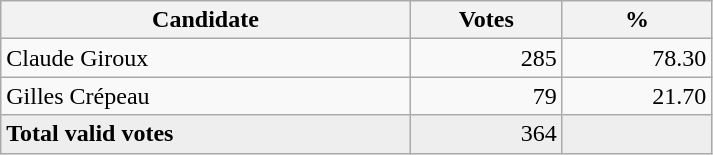<table style="width:475px;" class="wikitable">
<tr>
<th align="center">Candidate</th>
<th align="center">Votes</th>
<th align="center">%</th>
</tr>
<tr>
<td align="left">Claude Giroux</td>
<td align="right">285</td>
<td align="right">78.30</td>
</tr>
<tr>
<td align="left">Gilles Crépeau</td>
<td align="right">79</td>
<td align="right">21.70</td>
</tr>
<tr bgcolor="#EEEEEE">
<td align="left"><strong>Total valid votes</strong></td>
<td align="right">364</td>
<td align="right"></td>
</tr>
</table>
